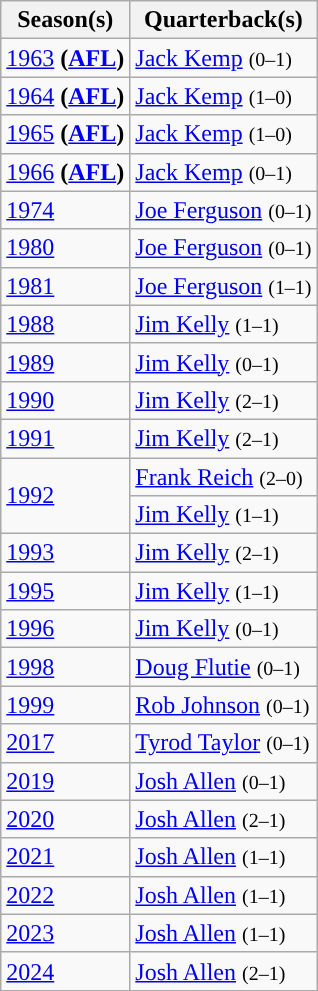<table class="wikitable">
<tr>
<th>Season(s)</th>
<th>Quarterback(s)</th>
</tr>
<tr>
<td><a href='#'>1963</a> <strong>(<a href='#'>AFL</a>)</strong></td>
<td><a href='#'>Jack Kemp</a> <small>(0–1)</small></td>
</tr>
<tr>
<td><a href='#'>1964</a> <strong>(<a href='#'>AFL</a>)</strong></td>
<td><a href='#'>Jack Kemp</a> <small>(1–0)</small></td>
</tr>
<tr>
<td><a href='#'>1965</a> <strong>(<a href='#'>AFL</a>)</strong></td>
<td><a href='#'>Jack Kemp</a> <small>(1–0)</small></td>
</tr>
<tr>
<td><a href='#'>1966</a> <strong>(<a href='#'>AFL</a>)</strong></td>
<td><a href='#'>Jack Kemp</a> <small>(0–1)</small></td>
</tr>
<tr>
<td><a href='#'>1974</a></td>
<td><a href='#'>Joe Ferguson</a> <small>(0–1)</small></td>
</tr>
<tr>
<td><a href='#'>1980</a></td>
<td><a href='#'>Joe Ferguson</a> <small>(0–1)</small></td>
</tr>
<tr>
<td><a href='#'>1981</a></td>
<td><a href='#'>Joe Ferguson</a> <small>(1–1)</small></td>
</tr>
<tr>
<td><a href='#'>1988</a></td>
<td><a href='#'>Jim Kelly</a> <small>(1–1)</small></td>
</tr>
<tr>
<td><a href='#'>1989</a></td>
<td><a href='#'>Jim Kelly</a> <small>(0–1)</small></td>
</tr>
<tr>
<td><a href='#'>1990</a></td>
<td><a href='#'>Jim Kelly</a> <small>(2–1)</small></td>
</tr>
<tr>
<td><a href='#'>1991</a></td>
<td><a href='#'>Jim Kelly</a> <small>(2–1)</small></td>
</tr>
<tr>
<td rowspan="2"><a href='#'>1992</a></td>
<td><a href='#'>Frank Reich</a> <small>(2–0)</small></td>
</tr>
<tr>
<td><a href='#'>Jim Kelly</a> <small>(1–1)</small></td>
</tr>
<tr>
<td><a href='#'>1993</a></td>
<td><a href='#'>Jim Kelly</a> <small>(2–1)</small></td>
</tr>
<tr>
<td><a href='#'>1995</a></td>
<td><a href='#'>Jim Kelly</a> <small>(1–1)</small></td>
</tr>
<tr>
<td><a href='#'>1996</a></td>
<td><a href='#'>Jim Kelly</a> <small>(0–1)</small></td>
</tr>
<tr>
<td><a href='#'>1998</a></td>
<td><a href='#'>Doug Flutie</a> <small>(0–1)</small></td>
</tr>
<tr>
<td><a href='#'>1999</a></td>
<td><a href='#'>Rob Johnson</a> <small>(0–1)</small></td>
</tr>
<tr>
<td><a href='#'>2017</a></td>
<td><a href='#'>Tyrod Taylor</a> <small>(0–1)</small></td>
</tr>
<tr>
<td><a href='#'>2019</a></td>
<td><a href='#'>Josh Allen</a> <small>(0–1)</small></td>
</tr>
<tr>
<td><a href='#'>2020</a></td>
<td><a href='#'>Josh Allen</a> <small>(2–1)</small></td>
</tr>
<tr>
<td><a href='#'>2021</a></td>
<td><a href='#'>Josh Allen</a> <small>(1–1)</small></td>
</tr>
<tr>
<td><a href='#'>2022</a></td>
<td><a href='#'>Josh Allen</a> <small>(1–1)</small></td>
</tr>
<tr>
<td><a href='#'>2023</a></td>
<td><a href='#'>Josh Allen</a> <small>(1–1)</small></td>
</tr>
<tr>
<td><a href='#'>2024</a></td>
<td><a href='#'>Josh Allen</a> <small>(2–1)</small></td>
</tr>
</table>
